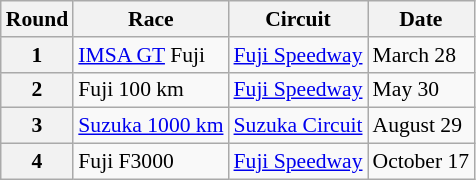<table class="wikitable" style="font-size: 90%;">
<tr>
<th>Round</th>
<th>Race</th>
<th>Circuit</th>
<th>Date</th>
</tr>
<tr>
<th>1</th>
<td> <a href='#'>IMSA GT</a> Fuji</td>
<td><a href='#'>Fuji Speedway</a></td>
<td>March 28</td>
</tr>
<tr>
<th>2</th>
<td> Fuji 100 km</td>
<td><a href='#'>Fuji Speedway</a></td>
<td>May 30</td>
</tr>
<tr>
<th>3</th>
<td> <a href='#'>Suzuka 1000 km</a></td>
<td><a href='#'>Suzuka Circuit</a></td>
<td>August 29</td>
</tr>
<tr>
<th>4</th>
<td> Fuji F3000</td>
<td><a href='#'>Fuji Speedway</a></td>
<td>October 17</td>
</tr>
</table>
